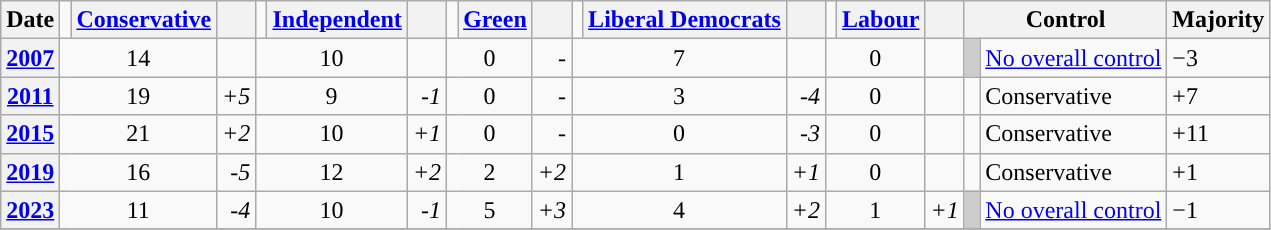<table class="wikitable" style="text-align:left; padding-left:1em;">
<tr>
<th scope="col">Date</th>
<td style="background-color: "></td>
<th scope="col"><a href='#'>Conservative</a></th>
<th scope="col"></th>
<td style="background-color: "></td>
<th scope="col"><a href='#'>Independent</a></th>
<th scope="col"></th>
<td style="background-color: "></td>
<th scope="col"><a href='#'>Green</a></th>
<th scope="col"></th>
<td style="background-color: "></td>
<th scope="col"><a href='#'>Liberal Democrats</a></th>
<th scope="col"></th>
<td style="background-color: "></td>
<th scope="col"><a href='#'>Labour</a></th>
<th scope="col"></th>
<th scope="col" colspan="2">Control</th>
<th scope="col" colspan="2">Majority</th>
</tr>
<tr>
<th scope="row"><a href='#'>2007</a></th>
<td colspan="2" align="center">14</td>
<td align="right"></td>
<td colspan="2" align="center">10</td>
<td align="right"></td>
<td colspan="2" align="center">0</td>
<td align="right"><em>-</em></td>
<td colspan="2" align="center">7</td>
<td align="right"></td>
<td colspan="2" align="center">0</td>
<td align="right"></td>
<td style="background-color: #ccc; width: 3px;"></td>
<td><a href='#'>No overall control</a></td>
<td>−3</td>
</tr>
<tr>
<th scope="row"><a href='#'>2011</a></th>
<td colspan="2" align="center">19</td>
<td align="right"><em>+5</em></td>
<td colspan="2" align="center">9</td>
<td align="right"><em>-1</em></td>
<td colspan="2" align="center">0</td>
<td align="right"><em>-</em></td>
<td colspan="2" align="center">3</td>
<td align="right"><em>-4</em></td>
<td colspan="2" align="center">0</td>
<td align="right"></td>
<td style="background-color: "></td>
<td>Conservative</td>
<td>+7</td>
</tr>
<tr>
<th scope="row"><a href='#'>2015</a></th>
<td colspan="2" align="center">21</td>
<td align="right"><em>+2</em></td>
<td colspan="2" align="center">10</td>
<td align="right"><em>+1</em></td>
<td colspan="2" align="center">0</td>
<td align="right"><em>-</em></td>
<td colspan="2" align="center">0</td>
<td align="right"><em>-3</em></td>
<td colspan="2" align="center">0</td>
<td align="right"></td>
<td style="background-color: "></td>
<td>Conservative</td>
<td>+11</td>
</tr>
<tr>
<th scope="row"><a href='#'>2019</a></th>
<td colspan="2" align="center">16</td>
<td align="right"><em>-5</em></td>
<td colspan="2" align="center">12</td>
<td align="right"><em>+2</em></td>
<td colspan="2" align="center">2</td>
<td align="right"><em>+2</em></td>
<td colspan="2" align="center">1</td>
<td align="right"><em>+1</em></td>
<td colspan="2" align="center">0</td>
<td align="right"></td>
<td style="background-color: "></td>
<td>Conservative</td>
<td>+1</td>
</tr>
<tr>
<th scope="row"><a href='#'>2023</a></th>
<td colspan="2" align="center">11</td>
<td align="right"><em>-4</em></td>
<td colspan="2" align="center">10</td>
<td align="right"><em>-1</em></td>
<td colspan="2" align="center">5</td>
<td align="right"><em>+3</em></td>
<td colspan="2" align="center">4</td>
<td align="right"><em>+2</em></td>
<td colspan="2" align="center">1</td>
<td align="right"><em>+1</em></td>
<td style="background-color: #ccc; width: 3px;"></td>
<td><a href='#'>No overall control</a></td>
<td>−1</td>
</tr>
<tr>
</tr>
</table>
